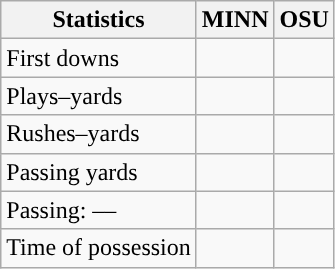<table class="wikitable" style="float:left">
<tr>
<th>Statistics</th>
<th>MINN</th>
<th>OSU</th>
</tr>
<tr>
<td>First downs</td>
<td></td>
<td></td>
</tr>
<tr>
<td>Plays–yards</td>
<td></td>
<td></td>
</tr>
<tr>
<td>Rushes–yards</td>
<td></td>
<td></td>
</tr>
<tr>
<td>Passing yards</td>
<td></td>
<td></td>
</tr>
<tr>
<td>Passing: ––</td>
<td></td>
<td></td>
</tr>
<tr>
<td>Time of possession</td>
<td></td>
<td></td>
</tr>
</table>
